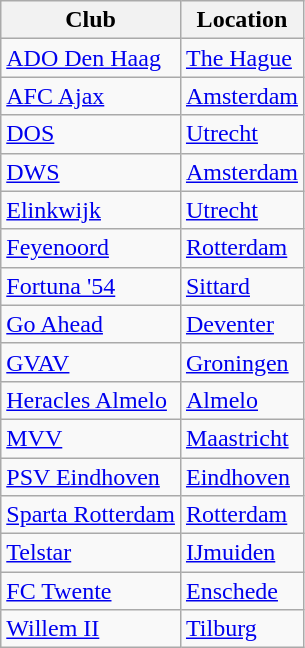<table class="wikitable sortable">
<tr>
<th>Club</th>
<th>Location</th>
</tr>
<tr>
<td><a href='#'>ADO Den Haag</a></td>
<td><a href='#'>The Hague</a></td>
</tr>
<tr>
<td><a href='#'>AFC Ajax</a></td>
<td><a href='#'>Amsterdam</a></td>
</tr>
<tr>
<td><a href='#'>DOS</a></td>
<td><a href='#'>Utrecht</a></td>
</tr>
<tr>
<td><a href='#'>DWS</a></td>
<td><a href='#'>Amsterdam</a></td>
</tr>
<tr>
<td><a href='#'>Elinkwijk</a></td>
<td><a href='#'>Utrecht</a></td>
</tr>
<tr>
<td><a href='#'>Feyenoord</a></td>
<td><a href='#'>Rotterdam</a></td>
</tr>
<tr>
<td><a href='#'>Fortuna '54</a></td>
<td><a href='#'>Sittard</a></td>
</tr>
<tr>
<td><a href='#'>Go Ahead</a></td>
<td><a href='#'>Deventer</a></td>
</tr>
<tr>
<td><a href='#'>GVAV</a></td>
<td><a href='#'>Groningen</a></td>
</tr>
<tr>
<td><a href='#'>Heracles Almelo</a></td>
<td><a href='#'>Almelo</a></td>
</tr>
<tr>
<td><a href='#'>MVV</a></td>
<td><a href='#'>Maastricht</a></td>
</tr>
<tr>
<td><a href='#'>PSV Eindhoven</a></td>
<td><a href='#'>Eindhoven</a></td>
</tr>
<tr>
<td><a href='#'>Sparta Rotterdam</a></td>
<td><a href='#'>Rotterdam</a></td>
</tr>
<tr>
<td><a href='#'>Telstar</a></td>
<td><a href='#'>IJmuiden</a></td>
</tr>
<tr>
<td><a href='#'>FC Twente</a></td>
<td><a href='#'>Enschede</a></td>
</tr>
<tr>
<td><a href='#'>Willem II</a></td>
<td><a href='#'>Tilburg</a></td>
</tr>
</table>
